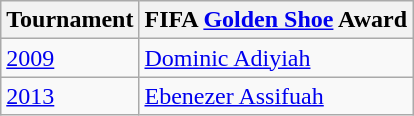<table class=wikitable>
<tr>
<th>Tournament</th>
<th>FIFA <a href='#'>Golden Shoe</a> Award</th>
</tr>
<tr>
<td> <a href='#'>2009</a></td>
<td> <a href='#'>Dominic Adiyiah</a></td>
</tr>
<tr>
<td> <a href='#'>2013</a></td>
<td> <a href='#'>Ebenezer Assifuah</a></td>
</tr>
</table>
